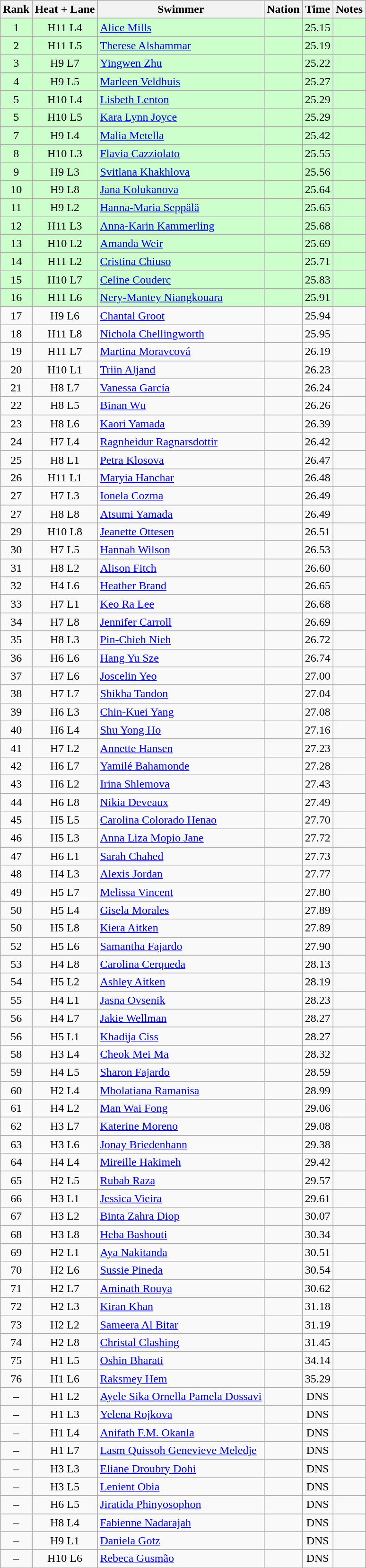<table class="wikitable sortable" style="text-align:center">
<tr>
<th>Rank</th>
<th>Heat + Lane</th>
<th>Swimmer</th>
<th>Nation</th>
<th>Time</th>
<th>Notes</th>
</tr>
<tr bgcolor=ccffcc>
<td>1</td>
<td>H11 L4</td>
<td align=left><a href='#'>Alice Mills</a></td>
<td align=left></td>
<td>25.15</td>
<td></td>
</tr>
<tr bgcolor=ccffcc>
<td>2</td>
<td>H11 L5</td>
<td align=left><a href='#'>Therese Alshammar</a></td>
<td align=left></td>
<td>25.19</td>
<td></td>
</tr>
<tr bgcolor=ccffcc>
<td>3</td>
<td>H9 L7</td>
<td align=left><a href='#'>Yingwen Zhu</a></td>
<td align=left></td>
<td>25.22</td>
<td></td>
</tr>
<tr bgcolor=ccffcc>
<td>4</td>
<td>H9 L5</td>
<td align=left><a href='#'>Marleen Veldhuis</a></td>
<td align=left></td>
<td>25.27</td>
<td></td>
</tr>
<tr bgcolor=ccffcc>
<td>5</td>
<td>H10 L4</td>
<td align=left><a href='#'>Lisbeth Lenton</a></td>
<td align=left></td>
<td>25.29</td>
<td></td>
</tr>
<tr bgcolor=ccffcc>
<td>5</td>
<td>H10 L5</td>
<td align=left><a href='#'>Kara Lynn Joyce</a></td>
<td align=left></td>
<td>25.29</td>
<td></td>
</tr>
<tr bgcolor=ccffcc>
<td>7</td>
<td>H9 L4</td>
<td align=left><a href='#'>Malia Metella</a></td>
<td align=left></td>
<td>25.42</td>
<td></td>
</tr>
<tr bgcolor=ccffcc>
<td>8</td>
<td>H10 L3</td>
<td align=left><a href='#'>Flavia Cazziolato</a></td>
<td align=left></td>
<td>25.55</td>
<td></td>
</tr>
<tr bgcolor=ccffcc>
<td>9</td>
<td>H9 L3</td>
<td align=left><a href='#'>Svitlana Khakhlova</a></td>
<td align=left></td>
<td>25.56</td>
<td></td>
</tr>
<tr bgcolor=ccffcc>
<td>10</td>
<td>H9 L8</td>
<td align=left><a href='#'>Jana Kolukanova</a></td>
<td align=left></td>
<td>25.64</td>
<td></td>
</tr>
<tr bgcolor=ccffcc>
<td>11</td>
<td>H9 L2</td>
<td align=left><a href='#'>Hanna-Maria Seppälä</a></td>
<td align=left></td>
<td>25.65</td>
<td></td>
</tr>
<tr bgcolor=ccffcc>
<td>12</td>
<td>H11 L3</td>
<td align=left><a href='#'>Anna-Karin Kammerling</a></td>
<td align=left></td>
<td>25.68</td>
<td></td>
</tr>
<tr bgcolor=ccffcc>
<td>13</td>
<td>H10 L2</td>
<td align=left><a href='#'>Amanda Weir</a></td>
<td align=left></td>
<td>25.69</td>
<td></td>
</tr>
<tr bgcolor=ccffcc>
<td>14</td>
<td>H11 L2</td>
<td align=left><a href='#'>Cristina Chiuso</a></td>
<td align=left></td>
<td>25.71</td>
<td></td>
</tr>
<tr bgcolor=ccffcc>
<td>15</td>
<td>H10 L7</td>
<td align=left><a href='#'>Celine Couderc</a></td>
<td align=left></td>
<td>25.83</td>
<td></td>
</tr>
<tr bgcolor=ccffcc>
<td>16</td>
<td>H11 L6</td>
<td align=left><a href='#'>Nery-Mantey Niangkouara</a></td>
<td align=left></td>
<td>25.91</td>
<td></td>
</tr>
<tr>
<td>17</td>
<td>H9 L6</td>
<td align=left><a href='#'>Chantal Groot</a></td>
<td align=left></td>
<td>25.94</td>
<td></td>
</tr>
<tr>
<td>18</td>
<td>H11 L8</td>
<td align=left><a href='#'>Nichola Chellingworth</a></td>
<td align=left></td>
<td>25.95</td>
<td></td>
</tr>
<tr>
<td>19</td>
<td>H11 L7</td>
<td align=left><a href='#'>Martina Moravcová</a></td>
<td align=left></td>
<td>26.19</td>
<td></td>
</tr>
<tr>
<td>20</td>
<td>H10 L1</td>
<td align=left><a href='#'>Triin Aljand</a></td>
<td align=left></td>
<td>26.23</td>
<td></td>
</tr>
<tr>
<td>21</td>
<td>H8 L7</td>
<td align=left><a href='#'>Vanessa García</a></td>
<td align=left></td>
<td>26.24</td>
<td></td>
</tr>
<tr>
<td>22</td>
<td>H8 L5</td>
<td align=left><a href='#'>Binan Wu</a></td>
<td align=left></td>
<td>26.26</td>
<td></td>
</tr>
<tr>
<td>23</td>
<td>H8 L6</td>
<td align=left><a href='#'>Kaori Yamada</a></td>
<td align=left></td>
<td>26.39</td>
<td></td>
</tr>
<tr>
<td>24</td>
<td>H7 L4</td>
<td align=left><a href='#'>Ragnheidur Ragnarsdottir</a></td>
<td align=left></td>
<td>26.42</td>
<td></td>
</tr>
<tr>
<td>25</td>
<td>H8 L1</td>
<td align=left><a href='#'>Petra Klosova</a></td>
<td align=left></td>
<td>26.47</td>
<td></td>
</tr>
<tr>
<td>26</td>
<td>H11 L1</td>
<td align=left><a href='#'>Maryia Hanchar</a></td>
<td align=left></td>
<td>26.48</td>
<td></td>
</tr>
<tr>
<td>27</td>
<td>H7 L3</td>
<td align=left><a href='#'>Ionela Cozma</a></td>
<td align=left></td>
<td>26.49</td>
<td></td>
</tr>
<tr>
<td>27</td>
<td>H8 L8</td>
<td align=left><a href='#'>Atsumi Yamada</a></td>
<td align=left></td>
<td>26.49</td>
<td></td>
</tr>
<tr>
<td>29</td>
<td>H10 L8</td>
<td align=left><a href='#'>Jeanette Ottesen</a></td>
<td align=left></td>
<td>26.51</td>
<td></td>
</tr>
<tr>
<td>30</td>
<td>H7 L5</td>
<td align=left><a href='#'>Hannah Wilson</a></td>
<td align=left></td>
<td>26.53</td>
<td></td>
</tr>
<tr>
<td>31</td>
<td>H8 L2</td>
<td align=left><a href='#'>Alison Fitch</a></td>
<td align=left></td>
<td>26.60</td>
<td></td>
</tr>
<tr>
<td>32</td>
<td>H4 L6</td>
<td align=left><a href='#'>Heather Brand</a></td>
<td align=left></td>
<td>26.65</td>
<td></td>
</tr>
<tr>
<td>33</td>
<td>H7 L1</td>
<td align=left><a href='#'>Keo Ra Lee</a></td>
<td align=left></td>
<td>26.68</td>
<td></td>
</tr>
<tr>
<td>34</td>
<td>H7 L8</td>
<td align=left><a href='#'>Jennifer Carroll</a></td>
<td align=left></td>
<td>26.69</td>
<td></td>
</tr>
<tr>
<td>35</td>
<td>H8 L3</td>
<td align=left><a href='#'>Pin-Chieh Nieh</a></td>
<td align=left></td>
<td>26.72</td>
<td></td>
</tr>
<tr>
<td>36</td>
<td>H6 L6</td>
<td align=left><a href='#'>Hang Yu Sze</a></td>
<td align=left></td>
<td>26.74</td>
<td></td>
</tr>
<tr>
<td>37</td>
<td>H7 L6</td>
<td align=left><a href='#'>Joscelin Yeo</a></td>
<td align=left></td>
<td>27.00</td>
<td></td>
</tr>
<tr>
<td>38</td>
<td>H7 L7</td>
<td align=left><a href='#'>Shikha Tandon</a></td>
<td align=left></td>
<td>27.04</td>
<td></td>
</tr>
<tr>
<td>39</td>
<td>H6 L3</td>
<td align=left><a href='#'>Chin-Kuei Yang</a></td>
<td align=left></td>
<td>27.08</td>
<td></td>
</tr>
<tr>
<td>40</td>
<td>H6 L4</td>
<td align=left><a href='#'>Shu Yong Ho</a></td>
<td align=left></td>
<td>27.16</td>
<td></td>
</tr>
<tr>
<td>41</td>
<td>H7 L2</td>
<td align=left><a href='#'>Annette Hansen</a></td>
<td align=left></td>
<td>27.23</td>
<td></td>
</tr>
<tr>
<td>42</td>
<td>H6 L7</td>
<td align=left><a href='#'>Yamilé Bahamonde</a></td>
<td align=left></td>
<td>27.28</td>
<td></td>
</tr>
<tr>
<td>43</td>
<td>H6 L2</td>
<td align=left><a href='#'>Irina Shlemova</a></td>
<td align=left></td>
<td>27.43</td>
<td></td>
</tr>
<tr>
<td>44</td>
<td>H6 L8</td>
<td align=left><a href='#'>Nikia Deveaux</a></td>
<td align=left></td>
<td>27.49</td>
<td></td>
</tr>
<tr>
<td>45</td>
<td>H5 L5</td>
<td align=left><a href='#'>Carolina Colorado Henao</a></td>
<td align=left></td>
<td>27.70</td>
<td></td>
</tr>
<tr>
<td>46</td>
<td>H5 L3</td>
<td align=left><a href='#'>Anna Liza Mopio Jane</a></td>
<td align=left></td>
<td>27.72</td>
<td></td>
</tr>
<tr>
<td>47</td>
<td>H6 L1</td>
<td align=left><a href='#'>Sarah Chahed</a></td>
<td align=left></td>
<td>27.73</td>
<td></td>
</tr>
<tr>
<td>48</td>
<td>H4 L3</td>
<td align=left><a href='#'>Alexis Jordan</a></td>
<td align=left></td>
<td>27.77</td>
<td></td>
</tr>
<tr>
<td>49</td>
<td>H5 L7</td>
<td align=left><a href='#'>Melissa Vincent</a></td>
<td align=left></td>
<td>27.80</td>
<td></td>
</tr>
<tr>
<td>50</td>
<td>H5 L4</td>
<td align=left><a href='#'>Gisela Morales</a></td>
<td align=left></td>
<td>27.89</td>
<td></td>
</tr>
<tr>
<td>50</td>
<td>H5 L8</td>
<td align=left><a href='#'>Kiera Aitken</a></td>
<td align=left></td>
<td>27.89</td>
<td></td>
</tr>
<tr>
<td>52</td>
<td>H5 L6</td>
<td align=left><a href='#'>Samantha Fajardo</a></td>
<td align=left></td>
<td>27.90</td>
<td></td>
</tr>
<tr>
<td>53</td>
<td>H4 L8</td>
<td align=left><a href='#'>Carolina Cerqueda</a></td>
<td align=left></td>
<td>28.13</td>
<td></td>
</tr>
<tr>
<td>54</td>
<td>H5 L2</td>
<td align=left><a href='#'>Ashley Aitken</a></td>
<td align=left></td>
<td>28.19</td>
<td></td>
</tr>
<tr>
<td>55</td>
<td>H4 L1</td>
<td align=left><a href='#'>Jasna Ovsenik</a></td>
<td align=left></td>
<td>28.23</td>
<td></td>
</tr>
<tr>
<td>56</td>
<td>H4 L7</td>
<td align=left><a href='#'>Jakie Wellman</a></td>
<td align=left></td>
<td>28.27</td>
<td></td>
</tr>
<tr>
<td>56</td>
<td>H5 L1</td>
<td align=left><a href='#'>Khadija Ciss</a></td>
<td align=left></td>
<td>28.27</td>
<td></td>
</tr>
<tr>
<td>58</td>
<td>H3 L4</td>
<td align=left><a href='#'>Cheok Mei Ma</a></td>
<td align=left></td>
<td>28.32</td>
<td></td>
</tr>
<tr>
<td>59</td>
<td>H4 L5</td>
<td align=left><a href='#'>Sharon Fajardo</a></td>
<td align=left></td>
<td>28.59</td>
<td></td>
</tr>
<tr>
<td>60</td>
<td>H2 L4</td>
<td align=left><a href='#'>Mbolatiana Ramanisa</a></td>
<td align=left></td>
<td>28.99</td>
<td></td>
</tr>
<tr>
<td>61</td>
<td>H4 L2</td>
<td align=left><a href='#'>Man Wai Fong</a></td>
<td align=left></td>
<td>29.06</td>
<td></td>
</tr>
<tr>
<td>62</td>
<td>H3 L7</td>
<td align=left><a href='#'>Katerine Moreno</a></td>
<td align=left></td>
<td>29.08</td>
<td></td>
</tr>
<tr>
<td>63</td>
<td>H3 L6</td>
<td align=left><a href='#'>Jonay Briedenhann</a></td>
<td align=left></td>
<td>29.38</td>
<td></td>
</tr>
<tr>
<td>64</td>
<td>H4 L4</td>
<td align=left><a href='#'>Mireille Hakimeh</a></td>
<td align=left></td>
<td>29.42</td>
<td></td>
</tr>
<tr>
<td>65</td>
<td>H2 L5</td>
<td align=left><a href='#'>Rubab Raza</a></td>
<td align=left></td>
<td>29.57</td>
<td></td>
</tr>
<tr>
<td>66</td>
<td>H3 L1</td>
<td align=left><a href='#'>Jessica Vieira</a></td>
<td align=left></td>
<td>29.61</td>
<td></td>
</tr>
<tr>
<td>67</td>
<td>H3 L2</td>
<td align=left><a href='#'>Binta Zahra Diop</a></td>
<td align=left></td>
<td>30.07</td>
<td></td>
</tr>
<tr>
<td>68</td>
<td>H3 L8</td>
<td align=left><a href='#'>Heba Bashouti</a></td>
<td align=left></td>
<td>30.34</td>
<td></td>
</tr>
<tr>
<td>69</td>
<td>H2 L1</td>
<td align=left><a href='#'>Aya Nakitanda</a></td>
<td align=left></td>
<td>30.51</td>
<td></td>
</tr>
<tr>
<td>70</td>
<td>H2 L6</td>
<td align=left><a href='#'>Sussie Pineda</a></td>
<td align=left></td>
<td>30.54</td>
<td></td>
</tr>
<tr>
<td>71</td>
<td>H2 L7</td>
<td align=left><a href='#'>Aminath Rouya</a></td>
<td align=left></td>
<td>30.62</td>
<td></td>
</tr>
<tr>
<td>72</td>
<td>H2 L3</td>
<td align=left><a href='#'>Kiran Khan</a></td>
<td align=left></td>
<td>31.18</td>
<td></td>
</tr>
<tr>
<td>73</td>
<td>H2 L2</td>
<td align=left><a href='#'>Sameera Al Bitar</a></td>
<td align=left></td>
<td>31.19</td>
<td></td>
</tr>
<tr>
<td>74</td>
<td>H2 L8</td>
<td align=left><a href='#'>Christal Clashing</a></td>
<td align=left></td>
<td>31.45</td>
<td></td>
</tr>
<tr>
<td>75</td>
<td>H1 L5</td>
<td align=left><a href='#'>Oshin Bharati</a></td>
<td align=left></td>
<td>34.14</td>
<td></td>
</tr>
<tr>
<td>76</td>
<td>H1 L6</td>
<td align=left><a href='#'>Raksmey Hem</a></td>
<td align=left></td>
<td>35.29</td>
<td></td>
</tr>
<tr>
<td>–</td>
<td>H1 L2</td>
<td align=left><a href='#'>Ayele Sika Ornella Pamela Dossavi</a></td>
<td align=left></td>
<td>DNS</td>
<td></td>
</tr>
<tr>
<td>–</td>
<td>H1 L3</td>
<td align=left><a href='#'>Yelena Rojkova</a></td>
<td align=left></td>
<td>DNS</td>
<td></td>
</tr>
<tr>
<td>–</td>
<td>H1 L4</td>
<td align=left><a href='#'>Anifath F.M. Okanla</a></td>
<td align=left></td>
<td>DNS</td>
<td></td>
</tr>
<tr>
<td>–</td>
<td>H1 L7</td>
<td align=left><a href='#'>Lasm Quissoh Genevieve Meledje</a></td>
<td align=left></td>
<td>DNS</td>
<td></td>
</tr>
<tr>
<td>–</td>
<td>H3 L3</td>
<td align=left><a href='#'>Eliane Droubry Dohi</a></td>
<td align=left></td>
<td>DNS</td>
<td></td>
</tr>
<tr>
<td>–</td>
<td>H3 L5</td>
<td align=left><a href='#'>Lenient Obia</a></td>
<td align=left></td>
<td>DNS</td>
<td></td>
</tr>
<tr>
<td>–</td>
<td>H6 L5</td>
<td align=left><a href='#'>Jiratida Phinyosophon</a></td>
<td align=left></td>
<td>DNS</td>
<td></td>
</tr>
<tr>
<td>–</td>
<td>H8 L4</td>
<td align=left><a href='#'>Fabienne Nadarajah</a></td>
<td align=left></td>
<td>DNS</td>
<td></td>
</tr>
<tr>
<td>–</td>
<td>H9 L1</td>
<td align=left><a href='#'>Daniela Gotz</a></td>
<td align=left></td>
<td>DNS</td>
<td></td>
</tr>
<tr>
<td>–</td>
<td>H10 L6</td>
<td align=left><a href='#'>Rebeca Gusmão</a></td>
<td align=left></td>
<td>DNS</td>
<td></td>
</tr>
</table>
